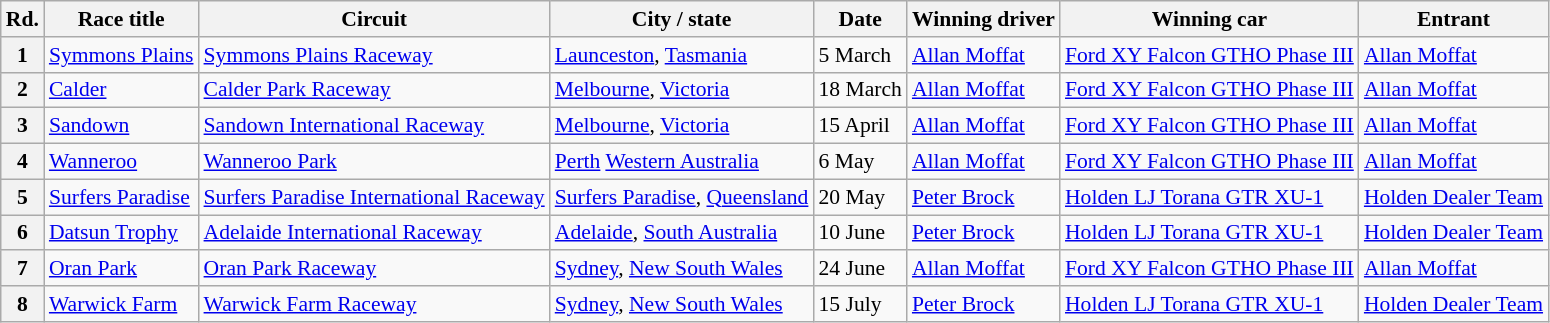<table class="wikitable" style="font-size: 90%">
<tr>
<th>Rd.</th>
<th>Race title</th>
<th>Circuit</th>
<th>City / state</th>
<th>Date</th>
<th>Winning driver</th>
<th>Winning car</th>
<th>Entrant</th>
</tr>
<tr>
<th>1</th>
<td><a href='#'>Symmons Plains</a></td>
<td><a href='#'>Symmons Plains Raceway</a></td>
<td><a href='#'>Launceston</a>, <a href='#'>Tasmania</a></td>
<td>5 March</td>
<td><a href='#'>Allan Moffat</a></td>
<td><a href='#'>Ford XY Falcon GTHO Phase III</a></td>
<td><a href='#'>Allan Moffat</a></td>
</tr>
<tr>
<th>2</th>
<td><a href='#'>Calder</a></td>
<td><a href='#'>Calder Park Raceway</a></td>
<td><a href='#'>Melbourne</a>, <a href='#'>Victoria</a></td>
<td>18 March</td>
<td><a href='#'>Allan Moffat</a></td>
<td><a href='#'>Ford XY Falcon GTHO Phase III</a></td>
<td><a href='#'>Allan Moffat</a></td>
</tr>
<tr>
<th>3</th>
<td><a href='#'>Sandown</a></td>
<td><a href='#'>Sandown International Raceway</a></td>
<td><a href='#'>Melbourne</a>, <a href='#'>Victoria</a></td>
<td>15 April</td>
<td><a href='#'>Allan Moffat</a></td>
<td><a href='#'>Ford XY Falcon GTHO Phase III</a></td>
<td><a href='#'>Allan Moffat</a></td>
</tr>
<tr>
<th>4</th>
<td><a href='#'>Wanneroo</a></td>
<td><a href='#'>Wanneroo Park</a></td>
<td><a href='#'>Perth</a> <a href='#'>Western Australia</a></td>
<td>6 May</td>
<td><a href='#'>Allan Moffat</a></td>
<td><a href='#'>Ford XY Falcon GTHO Phase III</a></td>
<td><a href='#'>Allan Moffat</a></td>
</tr>
<tr>
<th>5</th>
<td><a href='#'>Surfers Paradise</a></td>
<td><a href='#'>Surfers Paradise International Raceway</a></td>
<td><a href='#'>Surfers Paradise</a>, <a href='#'>Queensland</a></td>
<td>20 May</td>
<td><a href='#'>Peter Brock</a></td>
<td><a href='#'>Holden LJ Torana GTR XU-1</a></td>
<td><a href='#'>Holden Dealer Team</a></td>
</tr>
<tr>
<th>6</th>
<td><a href='#'>Datsun Trophy</a></td>
<td><a href='#'>Adelaide International Raceway</a></td>
<td><a href='#'>Adelaide</a>, <a href='#'>South Australia</a></td>
<td>10 June</td>
<td><a href='#'>Peter Brock</a></td>
<td><a href='#'>Holden LJ Torana GTR XU-1</a></td>
<td><a href='#'>Holden Dealer Team</a></td>
</tr>
<tr>
<th>7</th>
<td><a href='#'>Oran Park</a></td>
<td><a href='#'>Oran Park Raceway</a></td>
<td><a href='#'>Sydney</a>, <a href='#'>New South Wales</a></td>
<td>24 June</td>
<td><a href='#'>Allan Moffat</a></td>
<td><a href='#'>Ford XY Falcon GTHO Phase III</a></td>
<td><a href='#'>Allan Moffat</a></td>
</tr>
<tr>
<th>8</th>
<td><a href='#'>Warwick Farm</a></td>
<td><a href='#'>Warwick Farm Raceway</a></td>
<td><a href='#'>Sydney</a>, <a href='#'>New South Wales</a></td>
<td>15 July</td>
<td><a href='#'>Peter Brock</a></td>
<td><a href='#'>Holden LJ Torana GTR XU-1</a></td>
<td><a href='#'>Holden Dealer Team</a></td>
</tr>
</table>
